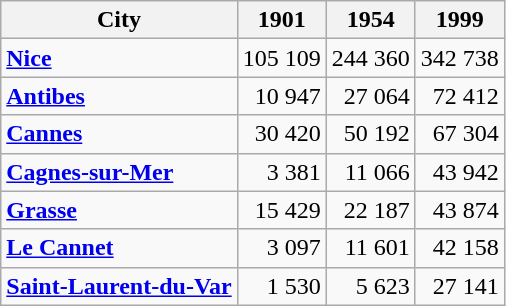<table class="wikitable sortable" style="text-align: right;">
<tr>
<th>City</th>
<th>1901</th>
<th>1954</th>
<th>1999</th>
</tr>
<tr>
<td style="text-align:left"><strong><a href='#'>Nice</a></strong></td>
<td>105 109</td>
<td>244 360</td>
<td>342 738</td>
</tr>
<tr>
<td style="text-align:left"><strong><a href='#'>Antibes</a></strong></td>
<td>10 947</td>
<td>27 064</td>
<td>72 412</td>
</tr>
<tr>
<td style="text-align:left"><strong><a href='#'>Cannes</a></strong></td>
<td>30 420</td>
<td>50 192</td>
<td>67 304</td>
</tr>
<tr>
<td style="text-align:left"><strong><a href='#'>Cagnes-sur-Mer</a></strong></td>
<td>3 381</td>
<td>11 066</td>
<td>43 942</td>
</tr>
<tr>
<td style="text-align:left"><strong><a href='#'>Grasse</a></strong></td>
<td>15 429</td>
<td>22 187</td>
<td>43 874</td>
</tr>
<tr>
<td style="text-align:left"><strong><a href='#'>Le Cannet</a></strong></td>
<td>3 097</td>
<td>11 601</td>
<td>42 158</td>
</tr>
<tr>
<td style="text-align:left"><strong><a href='#'>Saint-Laurent-du-Var</a></strong></td>
<td>1 530</td>
<td>5 623</td>
<td>27 141</td>
</tr>
</table>
